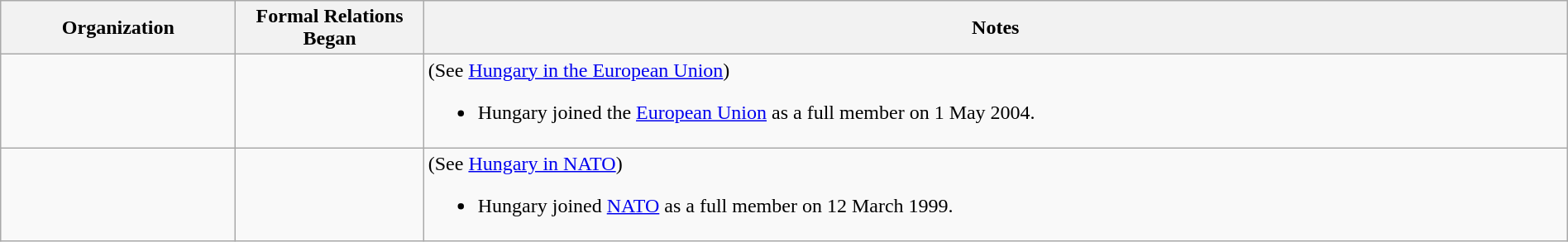<table class="wikitable sortable" border="1" style="width:100%; margin:auto;">
<tr>
<th width="15%">Organization</th>
<th width="12%">Formal Relations Began</th>
<th>Notes</th>
</tr>
<tr -valign="top">
<td></td>
<td></td>
<td>(See <a href='#'>Hungary in the European Union</a>)<br><ul><li>Hungary joined the <a href='#'>European Union</a> as a full member on 1 May 2004.</li></ul></td>
</tr>
<tr -valign="top">
<td></td>
<td></td>
<td>(See <a href='#'>Hungary in NATO</a>)<br><ul><li>Hungary joined <a href='#'>NATO</a> as a full member on 12 March 1999.</li></ul></td>
</tr>
</table>
